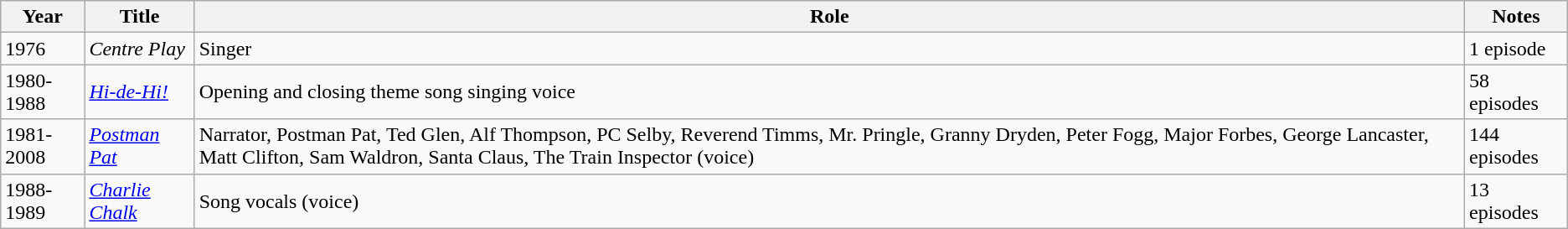<table class="wikitable">
<tr>
<th>Year</th>
<th>Title</th>
<th>Role</th>
<th>Notes</th>
</tr>
<tr>
<td>1976</td>
<td><em>Centre Play</em></td>
<td>Singer</td>
<td>1 episode</td>
</tr>
<tr>
<td>1980-1988</td>
<td><em><a href='#'>Hi-de-Hi!</a></em></td>
<td>Opening and closing theme song singing voice</td>
<td>58 episodes</td>
</tr>
<tr>
<td>1981-2008</td>
<td><em><a href='#'>Postman Pat</a></em></td>
<td>Narrator, Postman Pat, Ted Glen, Alf Thompson, PC Selby, Reverend Timms, Mr. Pringle, Granny Dryden, Peter Fogg, Major Forbes, George Lancaster, Matt Clifton, Sam Waldron, Santa Claus, The Train Inspector (voice)</td>
<td>144 episodes</td>
</tr>
<tr>
<td>1988-1989</td>
<td><em><a href='#'>Charlie Chalk</a></em></td>
<td>Song vocals (voice)</td>
<td>13 episodes</td>
</tr>
</table>
